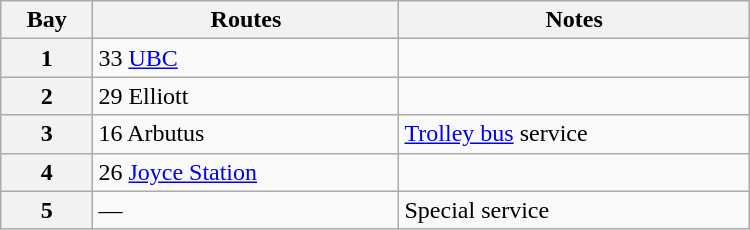<table class="wikitable" width="500">
<tr>
<th>Bay</th>
<th>Routes</th>
<th>Notes</th>
</tr>
<tr>
<th>1</th>
<td>33 <a href='#'>UBC</a></td>
<td></td>
</tr>
<tr>
<th>2</th>
<td>29 Elliott</td>
<td></td>
</tr>
<tr>
<th>3</th>
<td>16 Arbutus</td>
<td><a href='#'>Trolley bus</a> service</td>
</tr>
<tr>
<th>4</th>
<td>26 <a href='#'>Joyce Station</a></td>
<td></td>
</tr>
<tr>
<th>5</th>
<td>—</td>
<td>Special service</td>
</tr>
</table>
